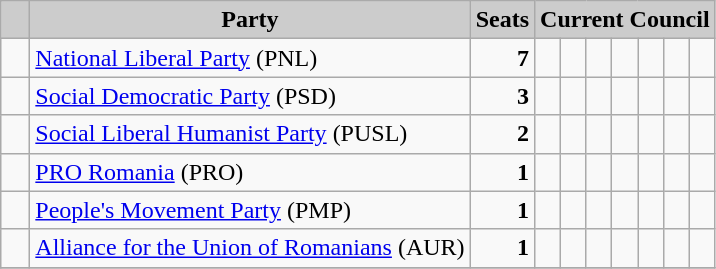<table class="wikitable">
<tr>
<th style="background:#ccc">   </th>
<th style="background:#ccc">Party</th>
<th style="background:#ccc">Seats</th>
<th style="background:#ccc" colspan="7">Current Council</th>
</tr>
<tr>
<td>  </td>
<td><a href='#'>National Liberal Party</a> (PNL)</td>
<td style="text-align: right"><strong>7</strong></td>
<td>  </td>
<td>  </td>
<td>  </td>
<td>  </td>
<td>  </td>
<td>  </td>
<td>  </td>
</tr>
<tr>
<td>  </td>
<td><a href='#'>Social Democratic Party</a> (PSD)</td>
<td style="text-align: right"><strong>3</strong></td>
<td>  </td>
<td>  </td>
<td>  </td>
<td> </td>
<td> </td>
<td> </td>
<td> </td>
</tr>
<tr>
<td>  </td>
<td><a href='#'>Social Liberal Humanist Party</a> (PUSL)</td>
<td style="text-align: right"><strong>2</strong></td>
<td>  </td>
<td>  </td>
<td> </td>
<td> </td>
<td> </td>
<td> </td>
<td> </td>
</tr>
<tr>
<td>  </td>
<td><a href='#'>PRO Romania</a> (PRO)</td>
<td style="text-align: right"><strong>1</strong></td>
<td>  </td>
<td> </td>
<td> </td>
<td> </td>
<td> </td>
<td> </td>
<td> </td>
</tr>
<tr>
<td>  </td>
<td><a href='#'>People's Movement Party</a> (PMP)</td>
<td style="text-align: right"><strong>1</strong></td>
<td>  </td>
<td> </td>
<td> </td>
<td> </td>
<td> </td>
<td> </td>
<td> </td>
</tr>
<tr>
<td>  </td>
<td><a href='#'>Alliance for the Union of Romanians</a> (AUR)</td>
<td style="text-align: right"><strong>1</strong></td>
<td>  </td>
<td> </td>
<td> </td>
<td> </td>
<td> </td>
<td> </td>
<td> </td>
</tr>
<tr>
</tr>
</table>
